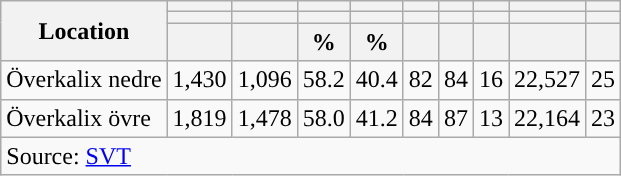<table role="presentation" class="wikitable sortable mw-collapsible">
<tr>
<th rowspan="3">Location</th>
<th></th>
<th></th>
<th></th>
<th></th>
<th></th>
<th></th>
<th></th>
<th></th>
<th></th>
</tr>
<tr>
<th></th>
<th></th>
<th style="background:"></th>
<th style="background:"></th>
<th></th>
<th></th>
<th></th>
<th></th>
<th></th>
</tr>
<tr>
<th data-sort-type="number"></th>
<th data-sort-type="number"></th>
<th data-sort-type="number">%</th>
<th data-sort-type="number">%</th>
<th data-sort-type="number"></th>
<th data-sort-type="number"></th>
<th data-sort-type="number"></th>
<th data-sort-type="number"></th>
<th data-sort-type="number"></th>
</tr>
<tr>
<td align="left">Överkalix nedre</td>
<td>1,430</td>
<td>1,096</td>
<td>58.2</td>
<td>40.4</td>
<td>82</td>
<td>84</td>
<td>16</td>
<td>22,527</td>
<td>25</td>
</tr>
<tr>
<td align="left">Överkalix övre</td>
<td>1,819</td>
<td>1,478</td>
<td>58.0</td>
<td>41.2</td>
<td>84</td>
<td>87</td>
<td>13</td>
<td>22,164</td>
<td>23</td>
</tr>
<tr>
<td colspan="10" align="left">Source: <a href='#'>SVT</a></td>
</tr>
</table>
